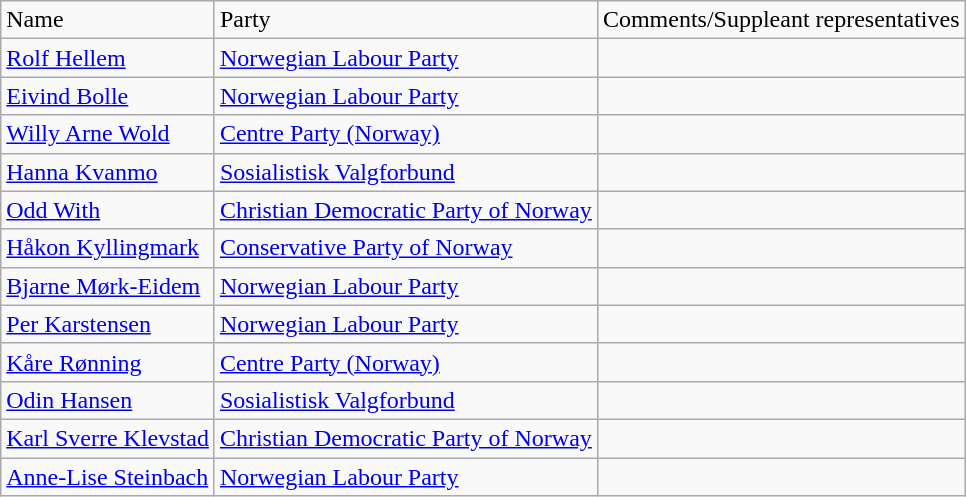<table class="wikitable">
<tr>
<td>Name</td>
<td>Party</td>
<td>Comments/Suppleant representatives</td>
</tr>
<tr>
<td><a href='#'>Rolf Hellem</a></td>
<td><a href='#'>Norwegian Labour Party</a></td>
<td></td>
</tr>
<tr>
<td><a href='#'>Eivind Bolle</a></td>
<td><a href='#'>Norwegian Labour Party</a></td>
<td></td>
</tr>
<tr>
<td><a href='#'>Willy Arne Wold</a></td>
<td><a href='#'>Centre Party (Norway)</a></td>
<td></td>
</tr>
<tr>
<td><a href='#'>Hanna Kvanmo</a></td>
<td><a href='#'>Sosialistisk Valgforbund</a></td>
<td></td>
</tr>
<tr>
<td><a href='#'>Odd With</a></td>
<td><a href='#'>Christian Democratic Party of Norway</a></td>
<td></td>
</tr>
<tr>
<td><a href='#'>Håkon Kyllingmark</a></td>
<td><a href='#'>Conservative Party of Norway</a></td>
<td></td>
</tr>
<tr>
<td><a href='#'>Bjarne Mørk-Eidem</a></td>
<td><a href='#'>Norwegian Labour Party</a></td>
<td></td>
</tr>
<tr>
<td><a href='#'>Per Karstensen</a></td>
<td><a href='#'>Norwegian Labour Party</a></td>
<td></td>
</tr>
<tr>
<td><a href='#'>Kåre Rønning</a></td>
<td><a href='#'>Centre Party (Norway)</a></td>
<td></td>
</tr>
<tr>
<td><a href='#'>Odin Hansen</a></td>
<td><a href='#'>Sosialistisk Valgforbund</a></td>
<td></td>
</tr>
<tr>
<td><a href='#'>Karl Sverre Klevstad</a></td>
<td><a href='#'>Christian Democratic Party of Norway</a></td>
<td></td>
</tr>
<tr>
<td><a href='#'>Anne-Lise Steinbach</a></td>
<td><a href='#'>Norwegian Labour Party</a></td>
<td></td>
</tr>
</table>
